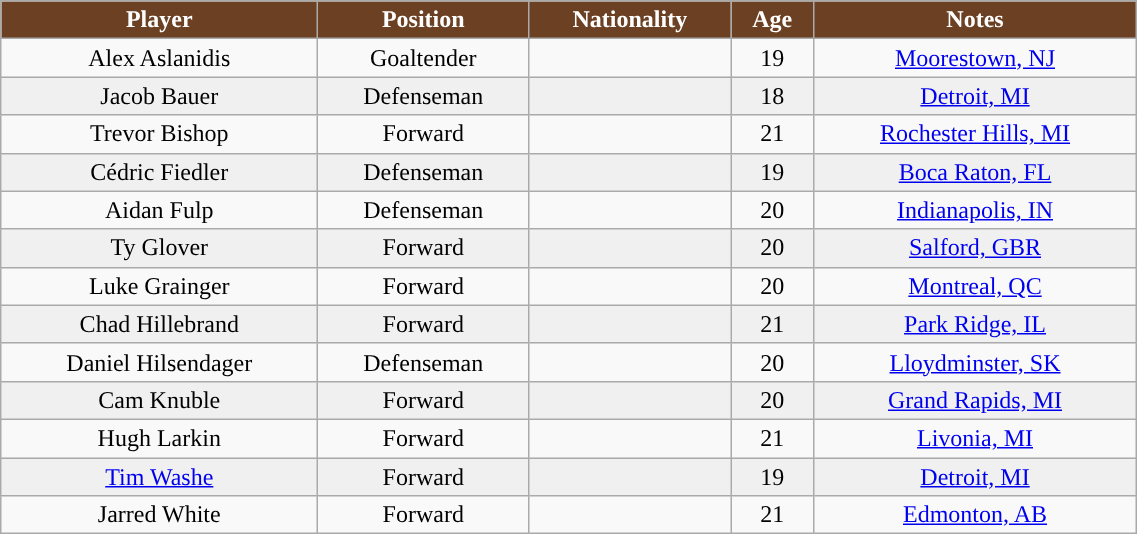<table class="wikitable" width="60%">
<tr>
<th style="color:white; background:#6C4023; ">Player</th>
<th style="color:white; background:#6C4023; ">Position</th>
<th style="color:white; background:#6C4023; ">Nationality</th>
<th style="color:white; background:#6C4023; ">Age</th>
<th style="color:white; background:#6C4023; ">Notes</th>
</tr>
<tr align="center" bgcolor="">
<td>Alex Aslanidis</td>
<td>Goaltender</td>
<td></td>
<td>19</td>
<td><a href='#'>Moorestown, NJ</a></td>
</tr>
<tr align="center" bgcolor="f0f0f0">
<td>Jacob Bauer</td>
<td>Defenseman</td>
<td></td>
<td>18</td>
<td><a href='#'>Detroit, MI</a></td>
</tr>
<tr align="center" bgcolor="">
<td>Trevor Bishop</td>
<td>Forward</td>
<td></td>
<td>21</td>
<td><a href='#'>Rochester Hills, MI</a></td>
</tr>
<tr align="center" bgcolor="f0f0f0">
<td>Cédric Fiedler</td>
<td>Defenseman</td>
<td></td>
<td>19</td>
<td><a href='#'>Boca Raton, FL</a></td>
</tr>
<tr align="center" bgcolor="">
<td>Aidan Fulp</td>
<td>Defenseman</td>
<td></td>
<td>20</td>
<td><a href='#'>Indianapolis, IN</a></td>
</tr>
<tr align="center" bgcolor="f0f0f0">
<td>Ty Glover</td>
<td>Forward</td>
<td></td>
<td>20</td>
<td><a href='#'>Salford, GBR</a></td>
</tr>
<tr align="center" bgcolor="">
<td>Luke Grainger</td>
<td>Forward</td>
<td></td>
<td>20</td>
<td><a href='#'>Montreal, QC</a></td>
</tr>
<tr align="center" bgcolor="f0f0f0">
<td>Chad Hillebrand</td>
<td>Forward</td>
<td></td>
<td>21</td>
<td><a href='#'>Park Ridge, IL</a></td>
</tr>
<tr align="center" bgcolor="">
<td>Daniel Hilsendager</td>
<td>Defenseman</td>
<td></td>
<td>20</td>
<td><a href='#'>Lloydminster, SK</a></td>
</tr>
<tr align="center" bgcolor="f0f0f0">
<td>Cam Knuble</td>
<td>Forward</td>
<td></td>
<td>20</td>
<td><a href='#'>Grand Rapids, MI</a></td>
</tr>
<tr align="center" bgcolor="">
<td>Hugh Larkin</td>
<td>Forward</td>
<td></td>
<td>21</td>
<td><a href='#'>Livonia, MI</a></td>
</tr>
<tr align="center" bgcolor="f0f0f0">
<td><a href='#'>Tim Washe</a></td>
<td>Forward</td>
<td></td>
<td>19</td>
<td><a href='#'>Detroit, MI</a></td>
</tr>
<tr align="center" bgcolor="">
<td>Jarred White</td>
<td>Forward</td>
<td></td>
<td>21</td>
<td><a href='#'>Edmonton, AB</a></td>
</tr>
</table>
